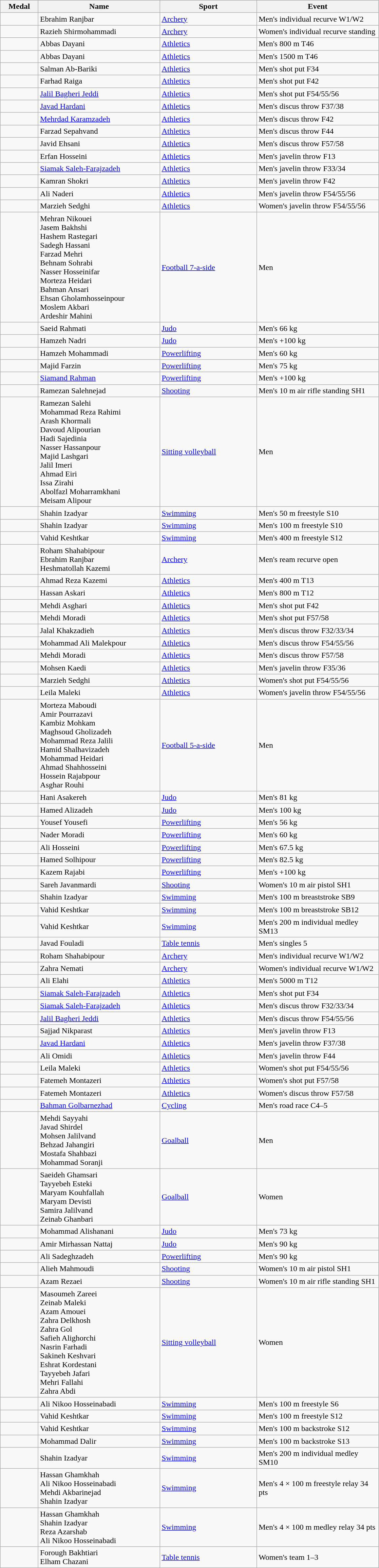<table class="wikitable sortable" style="text-align:left;">
<tr>
<th width="70">Medal</th>
<th width="240">Name</th>
<th width="190">Sport</th>
<th width="240">Event</th>
</tr>
<tr>
<td></td>
<td>Ebrahim Ranjbar</td>
<td><a href='#'>Archery</a></td>
<td>Men's individual recurve W1/W2</td>
</tr>
<tr>
<td></td>
<td>Razieh Shirmohammadi</td>
<td><a href='#'>Archery</a></td>
<td>Women's individual recurve standing</td>
</tr>
<tr>
<td></td>
<td>Abbas Dayani</td>
<td><a href='#'>Athletics</a></td>
<td>Men's 800 m T46</td>
</tr>
<tr>
<td></td>
<td>Abbas Dayani</td>
<td><a href='#'>Athletics</a></td>
<td>Men's 1500 m T46</td>
</tr>
<tr>
<td></td>
<td>Salman Ab-Bariki</td>
<td><a href='#'>Athletics</a></td>
<td>Men's shot put F34</td>
</tr>
<tr>
<td></td>
<td>Farhad Raiga</td>
<td><a href='#'>Athletics</a></td>
<td>Men's shot put F42</td>
</tr>
<tr>
<td></td>
<td><a href='#'>Jalil Bagheri Jeddi</a></td>
<td><a href='#'>Athletics</a></td>
<td>Men's shot put F54/55/56</td>
</tr>
<tr>
<td></td>
<td><a href='#'>Javad Hardani</a></td>
<td><a href='#'>Athletics</a></td>
<td>Men's discus throw F37/38</td>
</tr>
<tr>
<td></td>
<td><a href='#'>Mehrdad Karamzadeh</a></td>
<td><a href='#'>Athletics</a></td>
<td>Men's discus throw F42</td>
</tr>
<tr>
<td></td>
<td>Farzad Sepahvand</td>
<td><a href='#'>Athletics</a></td>
<td>Men's discus throw F44</td>
</tr>
<tr>
<td></td>
<td>Javid Ehsani</td>
<td><a href='#'>Athletics</a></td>
<td>Men's discus throw F57/58</td>
</tr>
<tr>
<td></td>
<td>Erfan Hosseini</td>
<td><a href='#'>Athletics</a></td>
<td>Men's javelin throw F13</td>
</tr>
<tr>
<td></td>
<td><a href='#'>Siamak Saleh-Farajzadeh</a></td>
<td><a href='#'>Athletics</a></td>
<td>Men's javelin throw F33/34</td>
</tr>
<tr>
<td></td>
<td>Kamran Shokri</td>
<td><a href='#'>Athletics</a></td>
<td>Men's javelin throw F42</td>
</tr>
<tr>
<td></td>
<td>Ali Naderi</td>
<td><a href='#'>Athletics</a></td>
<td>Men's javelin throw F54/55/56</td>
</tr>
<tr>
<td></td>
<td>Marzieh Sedghi</td>
<td><a href='#'>Athletics</a></td>
<td>Women's javelin throw F54/55/56</td>
</tr>
<tr>
<td></td>
<td>Mehran Nikouei<br>Jasem Bakhshi<br>Hashem Rastegari<br>Sadegh Hassani<br>Farzad Mehri<br>Behnam Sohrabi<br>Nasser Hosseinifar<br>Morteza Heidari<br>Bahman Ansari<br>Ehsan Gholamhosseinpour<br>Moslem Akbari<br>Ardeshir Mahini</td>
<td><a href='#'>Football 7-a-side</a></td>
<td>Men</td>
</tr>
<tr>
<td></td>
<td>Saeid Rahmati</td>
<td><a href='#'>Judo</a></td>
<td>Men's 66 kg</td>
</tr>
<tr>
<td></td>
<td>Hamzeh Nadri</td>
<td><a href='#'>Judo</a></td>
<td>Men's +100 kg</td>
</tr>
<tr>
<td></td>
<td>Hamzeh Mohammadi</td>
<td><a href='#'>Powerlifting</a></td>
<td>Men's 60 kg</td>
</tr>
<tr>
<td></td>
<td>Majid Farzin</td>
<td><a href='#'>Powerlifting</a></td>
<td>Men's 75 kg</td>
</tr>
<tr>
<td></td>
<td><a href='#'>Siamand Rahman</a></td>
<td><a href='#'>Powerlifting</a></td>
<td>Men's +100 kg</td>
</tr>
<tr>
<td></td>
<td>Ramezan Salehnejad</td>
<td><a href='#'>Shooting</a></td>
<td>Men's 10 m air rifle standing SH1</td>
</tr>
<tr>
<td></td>
<td>Ramezan Salehi<br>Mohammad Reza Rahimi<br>Arash Khormali<br>Davoud Alipourian<br>Hadi Sajedinia<br>Nasser Hassanpour<br>Majid Lashgari<br>Jalil Imeri<br>Ahmad Eiri<br>Issa Zirahi<br>Abolfazl Moharramkhani<br>Meisam Alipour</td>
<td><a href='#'>Sitting volleyball</a></td>
<td>Men</td>
</tr>
<tr>
<td></td>
<td>Shahin Izadyar</td>
<td><a href='#'>Swimming</a></td>
<td>Men's 50 m freestyle S10</td>
</tr>
<tr>
<td></td>
<td>Shahin Izadyar</td>
<td><a href='#'>Swimming</a></td>
<td>Men's 100 m freestyle S10</td>
</tr>
<tr>
<td></td>
<td>Vahid Keshtkar</td>
<td><a href='#'>Swimming</a></td>
<td>Men's 400 m freestyle S12</td>
</tr>
<tr>
<td></td>
<td>Roham Shahabipour<br>Ebrahim Ranjbar<br>Heshmatollah Kazemi</td>
<td><a href='#'>Archery</a></td>
<td>Men's ream recurve open</td>
</tr>
<tr>
<td></td>
<td>Ahmad Reza Kazemi</td>
<td><a href='#'>Athletics</a></td>
<td>Men's 400 m T13</td>
</tr>
<tr>
<td></td>
<td>Hassan Askari</td>
<td><a href='#'>Athletics</a></td>
<td>Men's 800 m T12</td>
</tr>
<tr>
<td></td>
<td>Mehdi Asghari</td>
<td><a href='#'>Athletics</a></td>
<td>Men's shot put F42</td>
</tr>
<tr>
<td></td>
<td>Mehdi Moradi</td>
<td><a href='#'>Athletics</a></td>
<td>Men's shot put F57/58</td>
</tr>
<tr>
<td></td>
<td>Jalal Khakzadieh</td>
<td><a href='#'>Athletics</a></td>
<td>Men's discus throw F32/33/34</td>
</tr>
<tr>
<td></td>
<td>Mohammad Ali Malekpour</td>
<td><a href='#'>Athletics</a></td>
<td>Men's discus throw F54/55/56</td>
</tr>
<tr>
<td></td>
<td>Mehdi Moradi</td>
<td><a href='#'>Athletics</a></td>
<td>Men's discus throw F57/58</td>
</tr>
<tr>
<td></td>
<td>Mohsen Kaedi</td>
<td><a href='#'>Athletics</a></td>
<td>Men's javelin throw F35/36</td>
</tr>
<tr>
<td></td>
<td>Marzieh Sedghi</td>
<td><a href='#'>Athletics</a></td>
<td>Women's shot put F54/55/56</td>
</tr>
<tr>
<td></td>
<td>Leila Maleki</td>
<td><a href='#'>Athletics</a></td>
<td>Women's javelin throw F54/55/56</td>
</tr>
<tr>
<td></td>
<td>Morteza Maboudi<br>Amir Pourrazavi<br>Kambiz Mohkam<br>Maghsoud Gholizadeh<br>Mohammad Reza Jalili<br>Hamid Shalhavizadeh<br>Mohammad Heidari<br>Ahmad Shahhosseini<br>Hossein Rajabpour<br>Asghar Rouhi</td>
<td><a href='#'>Football 5-a-side</a></td>
<td>Men</td>
</tr>
<tr>
<td></td>
<td>Hani Asakereh</td>
<td><a href='#'>Judo</a></td>
<td>Men's 81 kg</td>
</tr>
<tr>
<td></td>
<td>Hamed Alizadeh</td>
<td><a href='#'>Judo</a></td>
<td>Men's 100 kg</td>
</tr>
<tr>
<td></td>
<td>Yousef Yousefi</td>
<td><a href='#'>Powerlifting</a></td>
<td>Men's 56 kg</td>
</tr>
<tr>
<td></td>
<td>Nader Moradi</td>
<td><a href='#'>Powerlifting</a></td>
<td>Men's 60 kg</td>
</tr>
<tr>
<td></td>
<td>Ali Hosseini</td>
<td><a href='#'>Powerlifting</a></td>
<td>Men's 67.5 kg</td>
</tr>
<tr>
<td></td>
<td>Hamed Solhipour</td>
<td><a href='#'>Powerlifting</a></td>
<td>Men's 82.5 kg</td>
</tr>
<tr>
<td></td>
<td>Kazem Rajabi</td>
<td><a href='#'>Powerlifting</a></td>
<td>Men's +100 kg</td>
</tr>
<tr>
<td></td>
<td>Sareh Javanmardi</td>
<td><a href='#'>Shooting</a></td>
<td>Women's 10 m air pistol SH1</td>
</tr>
<tr>
<td></td>
<td>Shahin Izadyar</td>
<td><a href='#'>Swimming</a></td>
<td>Men's 100 m breaststroke SB9</td>
</tr>
<tr>
<td></td>
<td>Vahid Keshtkar</td>
<td><a href='#'>Swimming</a></td>
<td>Men's 100 m breaststroke SB12</td>
</tr>
<tr>
<td></td>
<td>Vahid Keshtkar</td>
<td><a href='#'>Swimming</a></td>
<td>Men's 200 m individual medley SM13</td>
</tr>
<tr>
<td></td>
<td>Javad Fouladi</td>
<td><a href='#'>Table tennis</a></td>
<td>Men's singles 5</td>
</tr>
<tr>
<td></td>
<td>Roham Shahabipour</td>
<td><a href='#'>Archery</a></td>
<td>Men's individual recurve W1/W2</td>
</tr>
<tr>
<td></td>
<td>Zahra Nemati</td>
<td><a href='#'>Archery</a></td>
<td>Women's individual recurve W1/W2</td>
</tr>
<tr>
<td></td>
<td>Ali Elahi</td>
<td><a href='#'>Athletics</a></td>
<td>Men's 5000 m T12</td>
</tr>
<tr>
<td></td>
<td><a href='#'>Siamak Saleh-Farajzadeh</a></td>
<td><a href='#'>Athletics</a></td>
<td>Men's shot put F34</td>
</tr>
<tr>
<td></td>
<td><a href='#'>Siamak Saleh-Farajzadeh</a></td>
<td><a href='#'>Athletics</a></td>
<td>Men's discus throw F32/33/34</td>
</tr>
<tr>
<td></td>
<td><a href='#'>Jalil Bagheri Jeddi</a></td>
<td><a href='#'>Athletics</a></td>
<td>Men's discus throw F54/55/56</td>
</tr>
<tr>
<td></td>
<td>Sajjad Nikparast</td>
<td><a href='#'>Athletics</a></td>
<td>Men's javelin throw F13</td>
</tr>
<tr>
<td></td>
<td><a href='#'>Javad Hardani</a></td>
<td><a href='#'>Athletics</a></td>
<td>Men's javelin throw F37/38</td>
</tr>
<tr>
<td></td>
<td>Ali Omidi</td>
<td><a href='#'>Athletics</a></td>
<td>Men's javelin throw F44</td>
</tr>
<tr>
<td></td>
<td>Leila Maleki</td>
<td><a href='#'>Athletics</a></td>
<td>Women's shot put F54/55/56</td>
</tr>
<tr>
<td></td>
<td>Fatemeh Montazeri</td>
<td><a href='#'>Athletics</a></td>
<td>Women's shot put F57/58</td>
</tr>
<tr>
<td></td>
<td>Fatemeh Montazeri</td>
<td><a href='#'>Athletics</a></td>
<td>Women's discus throw F57/58</td>
</tr>
<tr>
<td></td>
<td><a href='#'>Bahman Golbarnezhad</a></td>
<td><a href='#'>Cycling</a></td>
<td>Men's road race C4–5</td>
</tr>
<tr>
<td></td>
<td>Mehdi Sayyahi<br>Javad Shirdel<br>Mohsen Jalilvand<br>Behzad Jahangiri<br>Mostafa Shahbazi<br>Mohammad Soranji</td>
<td><a href='#'>Goalball</a></td>
<td>Men</td>
</tr>
<tr>
<td></td>
<td>Saeideh Ghamsari<br>Tayyebeh Esteki<br>Maryam Kouhfallah<br>Maryam Devisti<br>Samira Jalilvand<br>Zeinab Ghanbari</td>
<td><a href='#'>Goalball</a></td>
<td>Women</td>
</tr>
<tr>
<td></td>
<td>Mohammad Alishanani</td>
<td><a href='#'>Judo</a></td>
<td>Men's 73 kg</td>
</tr>
<tr>
<td></td>
<td>Amir Mirhassan Nattaj</td>
<td><a href='#'>Judo</a></td>
<td>Men's 90 kg</td>
</tr>
<tr>
<td></td>
<td>Ali Sadeghzadeh</td>
<td><a href='#'>Powerlifting</a></td>
<td>Men's 90 kg</td>
</tr>
<tr>
<td></td>
<td>Alieh Mahmoudi</td>
<td><a href='#'>Shooting</a></td>
<td>Women's 10 m air pistol SH1</td>
</tr>
<tr>
<td></td>
<td>Azam Rezaei</td>
<td><a href='#'>Shooting</a></td>
<td>Women's 10 m air rifle standing SH1</td>
</tr>
<tr>
<td></td>
<td>Masoumeh Zareei<br>Zeinab Maleki<br>Azam Amouei<br>Zahra Delkhosh<br>Zahra Gol<br>Safieh Alighorchi<br>Nasrin Farhadi<br>Sakineh Keshvari<br>Eshrat Kordestani<br>Tayyebeh Jafari<br>Mehri Fallahi<br>Zahra Abdi</td>
<td><a href='#'>Sitting volleyball</a></td>
<td>Women</td>
</tr>
<tr>
<td></td>
<td>Ali Nikoo Hosseinabadi</td>
<td><a href='#'>Swimming</a></td>
<td>Men's 100 m freestyle S6</td>
</tr>
<tr>
<td></td>
<td>Vahid Keshtkar</td>
<td><a href='#'>Swimming</a></td>
<td>Men's 100 m freestyle S12</td>
</tr>
<tr>
<td></td>
<td>Vahid Keshtkar</td>
<td><a href='#'>Swimming</a></td>
<td>Men's 100 m backstroke S12</td>
</tr>
<tr>
<td></td>
<td>Mohammad Dalir</td>
<td><a href='#'>Swimming</a></td>
<td>Men's 100 m backstroke S13</td>
</tr>
<tr>
<td></td>
<td>Shahin Izadyar</td>
<td><a href='#'>Swimming</a></td>
<td>Men's 200 m individual medley SM10</td>
</tr>
<tr>
<td></td>
<td>Hassan Ghamkhah<br>Ali Nikoo Hosseinabadi<br>Mehdi Akbarinejad<br>Shahin Izadyar</td>
<td><a href='#'>Swimming</a></td>
<td>Men's 4 × 100 m freestyle relay 34 pts</td>
</tr>
<tr>
<td></td>
<td>Hassan Ghamkhah<br>Shahin Izadyar<br>Reza Azarshab<br>Ali Nikoo Hosseinabadi</td>
<td><a href='#'>Swimming</a></td>
<td>Men's 4 × 100 m medley relay 34 pts</td>
</tr>
<tr>
<td></td>
<td>Forough Bakhtiari<br>Elham Chazani</td>
<td><a href='#'>Table tennis</a></td>
<td>Women's team 1–3</td>
</tr>
</table>
